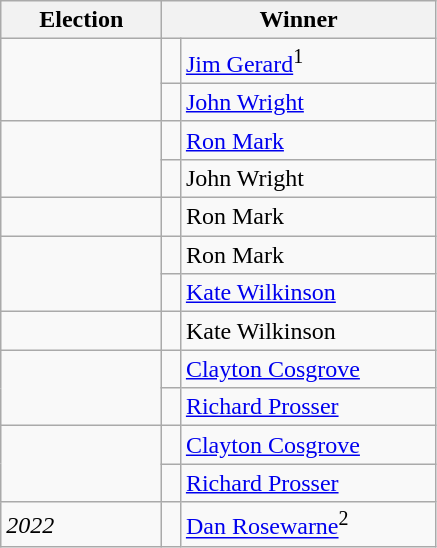<table class=wikitable>
<tr>
<th width=100>Election</th>
<th width=175 colspan=2>Winner</th>
</tr>
<tr>
<td rowspan=2></td>
<td width=5 bgcolor=></td>
<td><a href='#'>Jim Gerard</a><sup>1</sup></td>
</tr>
<tr>
<td bgcolor=></td>
<td><a href='#'>John Wright</a></td>
</tr>
<tr>
<td rowspan=2></td>
<td bgcolor=></td>
<td><a href='#'>Ron Mark</a></td>
</tr>
<tr>
<td bgcolor=></td>
<td>John Wright</td>
</tr>
<tr>
<td></td>
<td bgcolor=></td>
<td>Ron Mark</td>
</tr>
<tr>
<td rowspan=2></td>
<td width=5 bgcolor=></td>
<td>Ron Mark</td>
</tr>
<tr>
<td bgcolor=></td>
<td><a href='#'>Kate Wilkinson</a></td>
</tr>
<tr>
<td></td>
<td bgcolor=></td>
<td>Kate Wilkinson</td>
</tr>
<tr>
<td rowspan=2></td>
<td width=5 bgcolor=></td>
<td><a href='#'>Clayton Cosgrove</a></td>
</tr>
<tr>
<td bgcolor=></td>
<td><a href='#'>Richard Prosser</a></td>
</tr>
<tr>
<td rowspan=2></td>
<td width=5 bgcolor=></td>
<td><a href='#'>Clayton Cosgrove</a></td>
</tr>
<tr>
<td bgcolor=></td>
<td><a href='#'>Richard Prosser</a></td>
</tr>
<tr>
<td><em>2022</em></td>
<td bgcolor=></td>
<td><a href='#'>Dan Rosewarne</a><sup>2</sup></td>
</tr>
</table>
